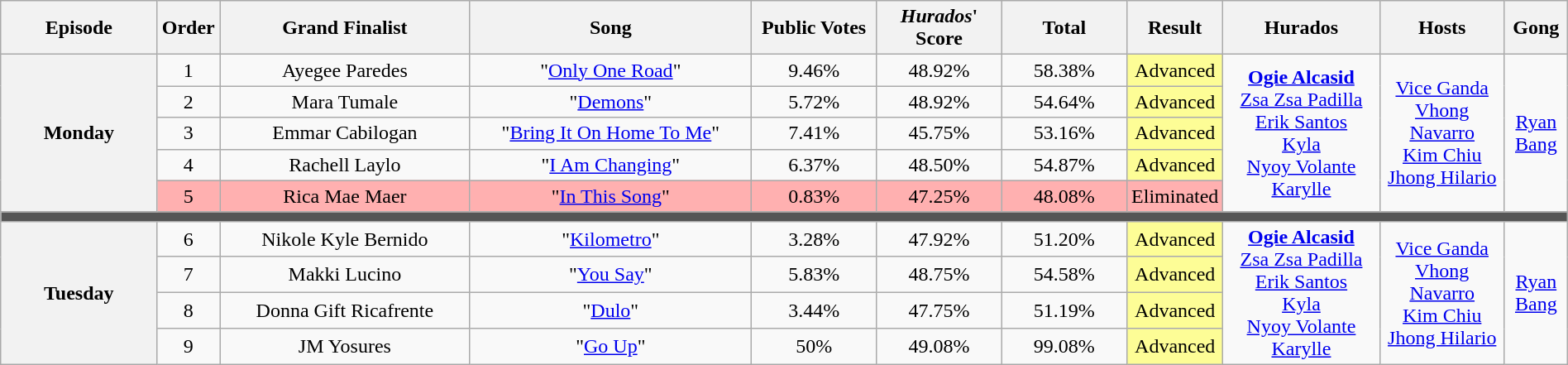<table class="wikitable" style="text-align:center; width:100%; font-size:100%">
<tr>
<th width="10%">Episode</th>
<th width="4%">Order</th>
<th width="16%">Grand Finalist</th>
<th width="18%">Song</th>
<th width="8%">Public Votes</th>
<th width="8%"><em>Hurados</em>' Score</th>
<th width="8%">Total</th>
<th width="15">Result</th>
<th width="10%">Hurados</th>
<th width="8%">Hosts</th>
<th width="4%">Gong</th>
</tr>
<tr>
<th rowspan="5">Monday<br><small> </small></th>
<td>1</td>
<td>Ayegee Paredes</td>
<td>"<a href='#'>Only One Road</a>"</td>
<td>9.46%</td>
<td>48.92%</td>
<td>58.38%</td>
<td style="background-color:#FDFD96;">Advanced</td>
<td rowspan="5"><strong><a href='#'>Ogie Alcasid</a></strong> <br> <a href='#'>Zsa Zsa Padilla</a> <br> <a href='#'>Erik Santos</a> <br> <a href='#'>Kyla</a> <br> <a href='#'>Nyoy Volante</a> <br> <a href='#'>Karylle</a></td>
<td rowspan="5"><a href='#'>Vice Ganda</a> <br> <a href='#'>Vhong Navarro</a> <br> <a href='#'>Kim Chiu</a> <br> <a href='#'>Jhong Hilario</a></td>
<td rowspan="5"><a href='#'>Ryan Bang</a></td>
</tr>
<tr>
<td>2</td>
<td>Mara Tumale</td>
<td>"<a href='#'>Demons</a>"</td>
<td>5.72%</td>
<td>48.92%</td>
<td>54.64%</td>
<td style="background-color:#FDFD96;">Advanced</td>
</tr>
<tr>
<td>3</td>
<td>Emmar Cabilogan</td>
<td>"<a href='#'>Bring It On Home To Me</a>"</td>
<td>7.41%</td>
<td>45.75%</td>
<td>53.16%</td>
<td style="background-color:#FDFD96;">Advanced</td>
</tr>
<tr>
<td>4</td>
<td>Rachell Laylo</td>
<td>"<a href='#'>I Am Changing</a>"</td>
<td>6.37%</td>
<td>48.50%</td>
<td>54.87%</td>
<td style="background-color:#FDFD96;">Advanced</td>
</tr>
<tr>
<td style="background-color:#FFb0b0;">5</td>
<td style="background-color:#FFb0b0;">Rica Mae Maer</td>
<td style="background-color:#FFb0b0;">"<a href='#'>In This Song</a>"</td>
<td style="background-color:#FFb0b0;">0.83%</td>
<td style="background-color:#FFb0b0;">47.25%</td>
<td style="background-color:#FFb0b0;">48.08%</td>
<td style="background-color:#FFb0b0;">Eliminated</td>
</tr>
<tr>
<th colspan="11" style="background:#555;"></th>
</tr>
<tr>
<th rowspan="4">Tuesday<br><small></small></th>
<td>6</td>
<td>Nikole Kyle Bernido</td>
<td>"<a href='#'>Kilometro</a>"</td>
<td>3.28%</td>
<td>47.92%</td>
<td>51.20%</td>
<td style="background-color:#FDFD96;">Advanced</td>
<td rowspan="4"><strong><a href='#'>Ogie Alcasid</a></strong> <br> <a href='#'>Zsa Zsa Padilla</a> <br> <a href='#'>Erik Santos</a> <br> <a href='#'>Kyla</a> <br> <a href='#'>Nyoy Volante</a> <br> <a href='#'>Karylle</a></td>
<td rowspan="4"><a href='#'>Vice Ganda</a> <br> <a href='#'>Vhong Navarro</a> <br> <a href='#'>Kim Chiu</a> <br> <a href='#'>Jhong Hilario</a></td>
<td rowspan="4"><a href='#'>Ryan Bang</a></td>
</tr>
<tr>
<td>7</td>
<td>Makki Lucino</td>
<td>"<a href='#'>You Say</a>"</td>
<td>5.83%</td>
<td>48.75%</td>
<td>54.58%</td>
<td style="background-color:#FDFD96;">Advanced</td>
</tr>
<tr>
<td>8</td>
<td>Donna Gift Ricafrente</td>
<td>"<a href='#'>Dulo</a>"</td>
<td>3.44%</td>
<td>47.75%</td>
<td>51.19%</td>
<td style="background-color:#FDFD96;">Advanced</td>
</tr>
<tr>
<td>9</td>
<td>JM Yosures</td>
<td>"<a href='#'>Go Up</a>"</td>
<td>50%</td>
<td>49.08%</td>
<td>99.08%</td>
<td style="background-color:#FDFD96;">Advanced</td>
</tr>
</table>
